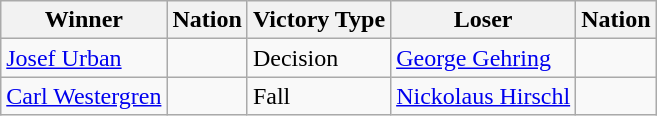<table class="wikitable sortable" style="text-align:left;">
<tr>
<th>Winner</th>
<th>Nation</th>
<th>Victory Type</th>
<th>Loser</th>
<th>Nation</th>
</tr>
<tr>
<td><a href='#'>Josef Urban</a></td>
<td></td>
<td>Decision</td>
<td><a href='#'>George Gehring</a></td>
<td></td>
</tr>
<tr>
<td><a href='#'>Carl Westergren</a></td>
<td></td>
<td>Fall</td>
<td><a href='#'>Nickolaus Hirschl</a></td>
<td></td>
</tr>
</table>
